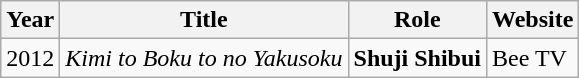<table class="wikitable">
<tr>
<th>Year</th>
<th>Title</th>
<th>Role</th>
<th>Website</th>
</tr>
<tr>
<td>2012</td>
<td><em>Kimi to Boku to no Yakusoku</em></td>
<td><strong>Shuji Shibui</strong></td>
<td>Bee TV</td>
</tr>
</table>
